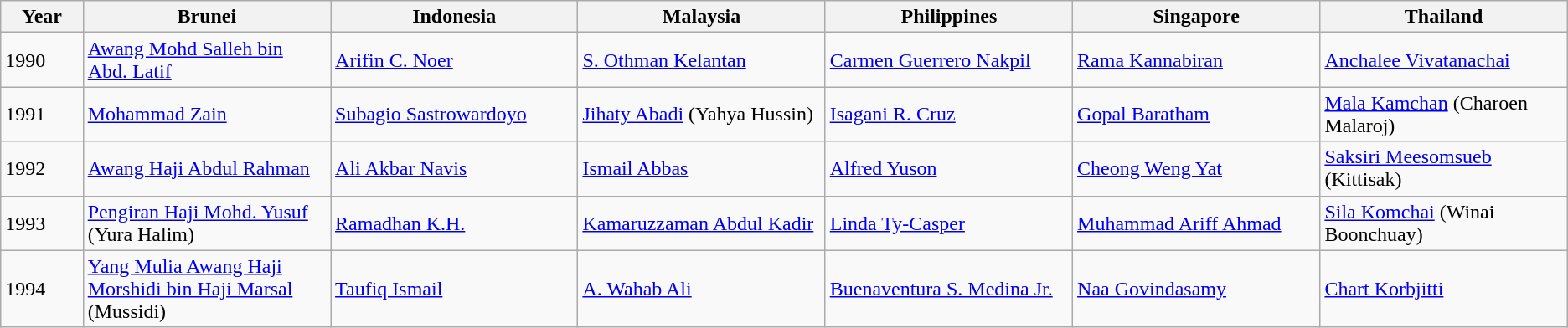<table class="wikitable">
<tr>
<th width="5%">Year</th>
<th width="15%">Brunei</th>
<th width="15%">Indonesia</th>
<th width="15%">Malaysia</th>
<th width="15%">Philippines</th>
<th width="15%">Singapore</th>
<th width="15%">Thailand</th>
</tr>
<tr>
<td>1990</td>
<td><a href='#'>Awang Mohd Salleh bin Abd. Latif</a></td>
<td><a href='#'>Arifin C. Noer</a></td>
<td><a href='#'>S. Othman Kelantan</a></td>
<td><a href='#'>Carmen Guerrero Nakpil</a></td>
<td><a href='#'>Rama Kannabiran</a></td>
<td><a href='#'>Anchalee Vivatanachai</a></td>
</tr>
<tr>
<td>1991</td>
<td><a href='#'>Mohammad Zain</a></td>
<td><a href='#'>Subagio Sastrowardoyo</a></td>
<td><a href='#'>Jihaty Abadi</a> (Yahya Hussin)</td>
<td><a href='#'>Isagani R. Cruz</a></td>
<td><a href='#'>Gopal Baratham</a></td>
<td><a href='#'>Mala Kamchan</a> (Charoen Malaroj)</td>
</tr>
<tr>
<td>1992</td>
<td><a href='#'>Awang Haji Abdul Rahman</a></td>
<td><a href='#'>Ali Akbar Navis</a></td>
<td><a href='#'>Ismail Abbas</a></td>
<td><a href='#'>Alfred Yuson</a></td>
<td><a href='#'>Cheong Weng Yat</a></td>
<td><a href='#'>Saksiri Meesomsueb</a> (Kittisak)</td>
</tr>
<tr>
<td>1993</td>
<td><a href='#'>Pengiran Haji Mohd. Yusuf</a> (Yura Halim)</td>
<td><a href='#'>Ramadhan K.H.</a></td>
<td><a href='#'>Kamaruzzaman Abdul Kadir</a></td>
<td><a href='#'>Linda Ty-Casper</a></td>
<td><a href='#'>Muhammad Ariff Ahmad</a></td>
<td><a href='#'>Sila Komchai</a> (Winai Boonchuay)</td>
</tr>
<tr>
<td>1994</td>
<td><a href='#'>Yang Mulia Awang Haji Morshidi bin Haji Marsal</a> (Mussidi)</td>
<td><a href='#'>Taufiq Ismail</a></td>
<td><a href='#'>A. Wahab Ali</a></td>
<td><a href='#'>Buenaventura S. Medina Jr.</a></td>
<td><a href='#'>Naa Govindasamy</a></td>
<td><a href='#'>Chart Korbjitti</a></td>
</tr>
</table>
